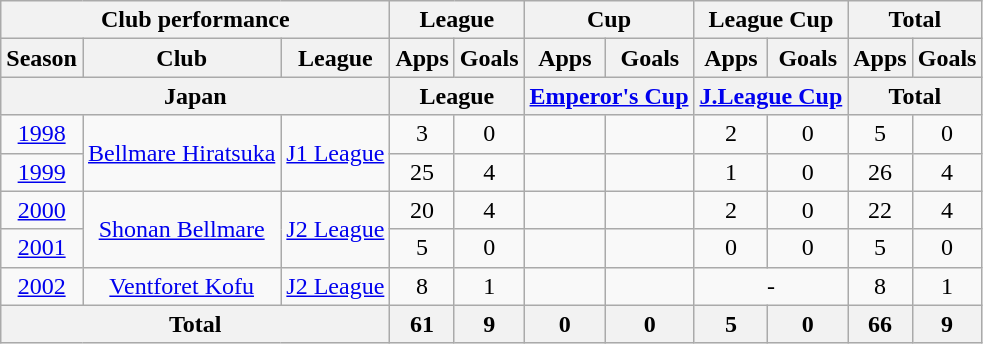<table class="wikitable" style="text-align:center;">
<tr>
<th colspan=3>Club performance</th>
<th colspan=2>League</th>
<th colspan=2>Cup</th>
<th colspan=2>League Cup</th>
<th colspan=2>Total</th>
</tr>
<tr>
<th>Season</th>
<th>Club</th>
<th>League</th>
<th>Apps</th>
<th>Goals</th>
<th>Apps</th>
<th>Goals</th>
<th>Apps</th>
<th>Goals</th>
<th>Apps</th>
<th>Goals</th>
</tr>
<tr>
<th colspan=3>Japan</th>
<th colspan=2>League</th>
<th colspan=2><a href='#'>Emperor's Cup</a></th>
<th colspan=2><a href='#'>J.League Cup</a></th>
<th colspan=2>Total</th>
</tr>
<tr>
<td><a href='#'>1998</a></td>
<td rowspan="2"><a href='#'>Bellmare Hiratsuka</a></td>
<td rowspan="2"><a href='#'>J1 League</a></td>
<td>3</td>
<td>0</td>
<td></td>
<td></td>
<td>2</td>
<td>0</td>
<td>5</td>
<td>0</td>
</tr>
<tr>
<td><a href='#'>1999</a></td>
<td>25</td>
<td>4</td>
<td></td>
<td></td>
<td>1</td>
<td>0</td>
<td>26</td>
<td>4</td>
</tr>
<tr>
<td><a href='#'>2000</a></td>
<td rowspan="2"><a href='#'>Shonan Bellmare</a></td>
<td rowspan="2"><a href='#'>J2 League</a></td>
<td>20</td>
<td>4</td>
<td></td>
<td></td>
<td>2</td>
<td>0</td>
<td>22</td>
<td>4</td>
</tr>
<tr>
<td><a href='#'>2001</a></td>
<td>5</td>
<td>0</td>
<td></td>
<td></td>
<td>0</td>
<td>0</td>
<td>5</td>
<td>0</td>
</tr>
<tr>
<td><a href='#'>2002</a></td>
<td><a href='#'>Ventforet Kofu</a></td>
<td><a href='#'>J2 League</a></td>
<td>8</td>
<td>1</td>
<td></td>
<td></td>
<td colspan="2">-</td>
<td>8</td>
<td>1</td>
</tr>
<tr>
<th colspan=3>Total</th>
<th>61</th>
<th>9</th>
<th>0</th>
<th>0</th>
<th>5</th>
<th>0</th>
<th>66</th>
<th>9</th>
</tr>
</table>
